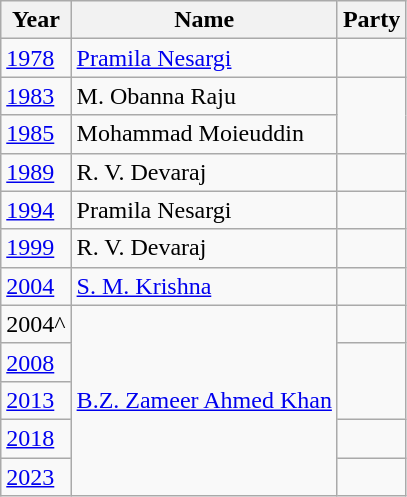<table class="wikitable sortable">
<tr>
<th>Year</th>
<th>Name</th>
<th colspan=2>Party</th>
</tr>
<tr>
<td><a href='#'>1978</a></td>
<td><a href='#'>Pramila Nesargi</a></td>
<td></td>
</tr>
<tr>
<td><a href='#'>1983</a></td>
<td>M. Obanna Raju</td>
</tr>
<tr>
<td><a href='#'>1985</a></td>
<td>Mohammad Moieuddin</td>
</tr>
<tr>
<td><a href='#'>1989</a></td>
<td>R. V. Devaraj</td>
<td></td>
</tr>
<tr>
<td><a href='#'>1994</a></td>
<td>Pramila Nesargi</td>
<td></td>
</tr>
<tr>
<td><a href='#'>1999</a></td>
<td>R. V. Devaraj</td>
<td></td>
</tr>
<tr>
<td><a href='#'>2004</a></td>
<td><a href='#'>S. M. Krishna</a></td>
</tr>
<tr>
<td>2004^</td>
<td rowspan=5><a href='#'>B.Z. Zameer Ahmed Khan</a></td>
<td></td>
</tr>
<tr>
<td><a href='#'>2008</a></td>
</tr>
<tr>
<td><a href='#'>2013</a></td>
</tr>
<tr>
<td><a href='#'>2018</a></td>
<td></td>
</tr>
<tr>
<td><a href='#'>2023</a></td>
</tr>
</table>
